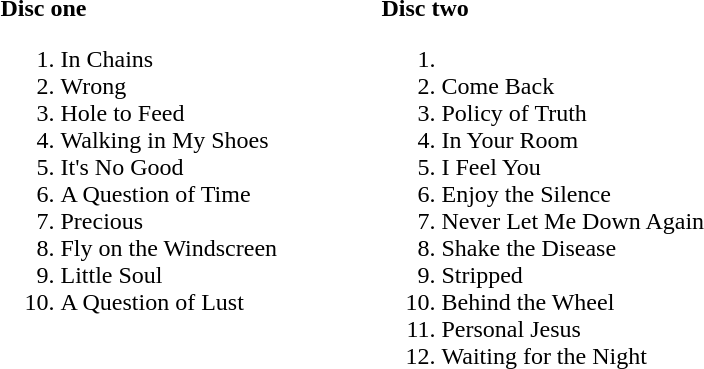<table>
<tr>
<td width=250 valign=top><br><strong>Disc one</strong><ol><li>In Chains</li><li>Wrong</li><li>Hole to Feed</li><li>Walking in My Shoes</li><li>It's No Good</li><li>A Question of Time</li><li>Precious</li><li>Fly on the Windscreen</li><li>Little Soul</li><li>A Question of Lust</li></ol></td>
<td width=250 valign=top><br><strong>Disc two</strong><ol><li><li>Come Back</li><li>Policy of Truth</li><li>In Your Room</li><li>I Feel You</li><li>Enjoy the Silence</li><li>Never Let Me Down Again</li><li>Shake the Disease</li><li>Stripped</li><li>Behind the Wheel</li><li>Personal Jesus</li><li>Waiting for the Night</li></ol></td>
</tr>
</table>
